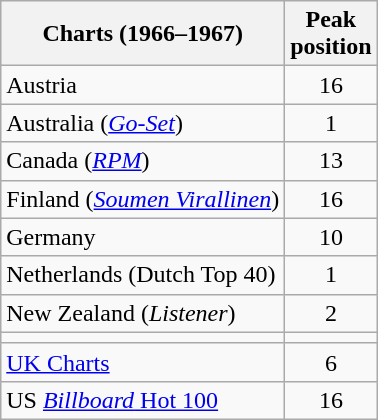<table class="wikitable sortable">
<tr>
<th>Charts (1966–1967)</th>
<th>Peak<br>position</th>
</tr>
<tr>
<td>Austria </td>
<td style="text-align:center;">16</td>
</tr>
<tr>
<td>Australia (<em><a href='#'>Go-Set</a></em>)</td>
<td style="text-align:center;">1</td>
</tr>
<tr>
<td>Canada (<em><a href='#'>RPM</a></em>)</td>
<td style="text-align:center;">13</td>
</tr>
<tr>
<td>Finland (<a href='#'><em>Soumen Virallinen</em></a>)</td>
<td style="text-align:center;">16</td>
</tr>
<tr>
<td>Germany </td>
<td style="text-align:center;">10</td>
</tr>
<tr>
<td>Netherlands (Dutch Top 40)</td>
<td style="text-align:center;">1</td>
</tr>
<tr>
<td>New Zealand (<em>Listener</em>)</td>
<td style="text-align:center;">2</td>
</tr>
<tr>
<td></td>
</tr>
<tr>
<td><a href='#'>UK Charts</a></td>
<td style="text-align:center;">6</td>
</tr>
<tr>
<td>US <a href='#'><em>Billboard</em> Hot 100</a></td>
<td style="text-align:center;">16</td>
</tr>
</table>
